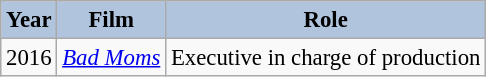<table class="wikitable" style="font-size:95%;">
<tr>
<th style="background:#B0C4DE;">Year</th>
<th style="background:#B0C4DE;">Film</th>
<th style="background:#B0C4DE;">Role</th>
</tr>
<tr>
<td>2016</td>
<td><em><a href='#'>Bad Moms</a></em></td>
<td>Executive in charge of production</td>
</tr>
</table>
